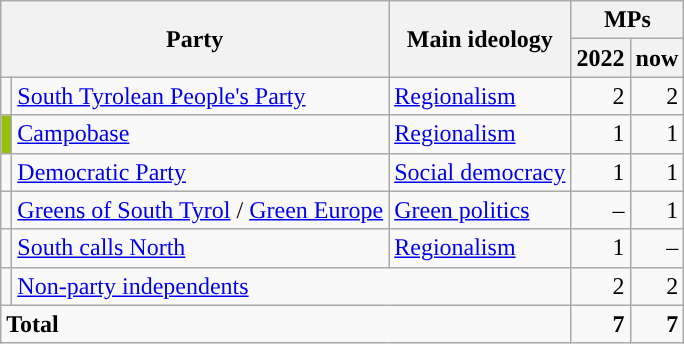<table class="wikitable" style="font-size:100%">
<tr>
<th rowspan=2 colspan=2>Party</th>
<th rowspan=2>Main ideology</th>
<th colspan=2>MPs</th>
</tr>
<tr>
<th>2022</th>
<th>now</th>
</tr>
<tr>
<td></td>
<td><a href='#'>South Tyrolean People's Party</a></td>
<td><a href='#'>Regionalism</a></td>
<td align=right>2</td>
<td align=right>2</td>
</tr>
<tr>
<td bgcolor="#96bf0d"></td>
<td><a href='#'>Campobase</a></td>
<td><a href='#'>Regionalism</a></td>
<td align=right>1</td>
<td align=right>1</td>
</tr>
<tr>
<td></td>
<td><a href='#'>Democratic Party</a></td>
<td><a href='#'>Social democracy</a></td>
<td align=right>1</td>
<td align=right>1</td>
</tr>
<tr>
<td></td>
<td><a href='#'>Greens of South Tyrol</a> / <a href='#'>Green Europe</a></td>
<td><a href='#'>Green politics</a></td>
<td align=right>–</td>
<td align=right>1</td>
</tr>
<tr>
<td></td>
<td><a href='#'>South calls North</a></td>
<td><a href='#'>Regionalism</a></td>
<td align=right>1</td>
<td align=right>–</td>
</tr>
<tr>
<td></td>
<td colspan=2><a href='#'>Non-party independents</a></td>
<td align=right>2</td>
<td align=right>2</td>
</tr>
<tr>
<td colspan=3><strong>Total</strong></td>
<td align=right><strong>7</strong></td>
<td align=right><strong>7</strong></td>
</tr>
</table>
